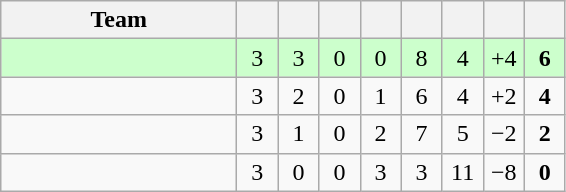<table class="wikitable" style="text-align:center;">
<tr>
<th width=150>Team</th>
<th width=20 abbr="Played"></th>
<th width=20 abbr="Won"></th>
<th width=20 abbr="Drawn"></th>
<th width=20 abbr="Lost"></th>
<th width=20 abbr="Goals for"></th>
<th width=20 abbr="Goals against"></th>
<th width=20 abbr="Goal difference"></th>
<th width=20 abbr="Points"></th>
</tr>
<tr bgcolor="#ccffcc">
<td align="left"></td>
<td>3</td>
<td>3</td>
<td>0</td>
<td>0</td>
<td>8</td>
<td>4</td>
<td>+4</td>
<td><strong>6</strong></td>
</tr>
<tr>
<td align="left"></td>
<td>3</td>
<td>2</td>
<td>0</td>
<td>1</td>
<td>6</td>
<td>4</td>
<td>+2</td>
<td><strong>4</strong></td>
</tr>
<tr>
<td align="left"></td>
<td>3</td>
<td>1</td>
<td>0</td>
<td>2</td>
<td>7</td>
<td>5</td>
<td>−2</td>
<td><strong>2</strong></td>
</tr>
<tr>
<td align="left"></td>
<td>3</td>
<td>0</td>
<td>0</td>
<td>3</td>
<td>3</td>
<td>11</td>
<td>−8</td>
<td><strong>0</strong></td>
</tr>
</table>
